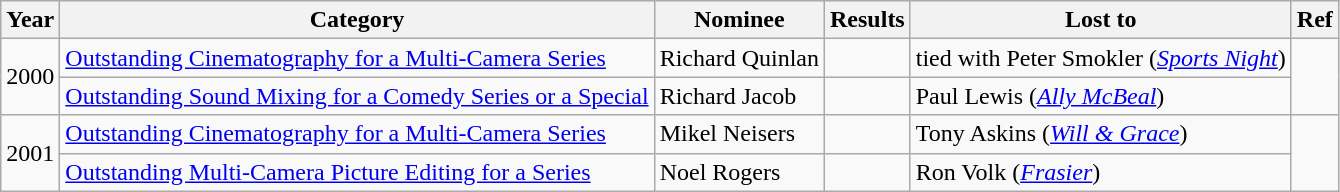<table class="wikitable">
<tr>
<th>Year</th>
<th>Category</th>
<th>Nominee</th>
<th>Results</th>
<th>Lost to</th>
<th>Ref</th>
</tr>
<tr>
<td rowspan="2">2000</td>
<td><a href='#'>Outstanding Cinematography for a Multi-Camera Series</a></td>
<td>Richard Quinlan</td>
<td></td>
<td>tied with Peter Smokler (<em><a href='#'>Sports Night</a></em>)</td>
<td rowspan="2"></td>
</tr>
<tr>
<td><a href='#'>Outstanding Sound Mixing for a Comedy Series or a Special</a></td>
<td>Richard Jacob</td>
<td></td>
<td>Paul Lewis (<em><a href='#'>Ally McBeal</a></em>)</td>
</tr>
<tr>
<td rowspan="2">2001</td>
<td><a href='#'>Outstanding Cinematography for a Multi-Camera Series</a></td>
<td>Mikel Neisers</td>
<td></td>
<td>Tony Askins (<em><a href='#'>Will & Grace</a></em>)</td>
<td rowspan="2"></td>
</tr>
<tr>
<td><a href='#'>Outstanding Multi-Camera Picture Editing for a Series</a></td>
<td>Noel Rogers</td>
<td></td>
<td>Ron Volk (<em><a href='#'>Frasier</a></em>)</td>
</tr>
</table>
